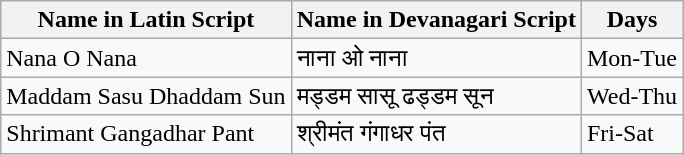<table class="wikitable">
<tr>
<th>Name in Latin Script</th>
<th>Name in Devanagari Script</th>
<th>Days</th>
</tr>
<tr>
<td>Nana O Nana</td>
<td>नाना ओ नाना</td>
<td>Mon-Tue</td>
</tr>
<tr>
<td>Maddam Sasu Dhaddam Sun</td>
<td>मड्डम सासू ढड्डम सून</td>
<td>Wed-Thu</td>
</tr>
<tr>
<td>Shrimant Gangadhar Pant</td>
<td>श्रीमंत गंगाधर पंत</td>
<td>Fri-Sat</td>
</tr>
</table>
